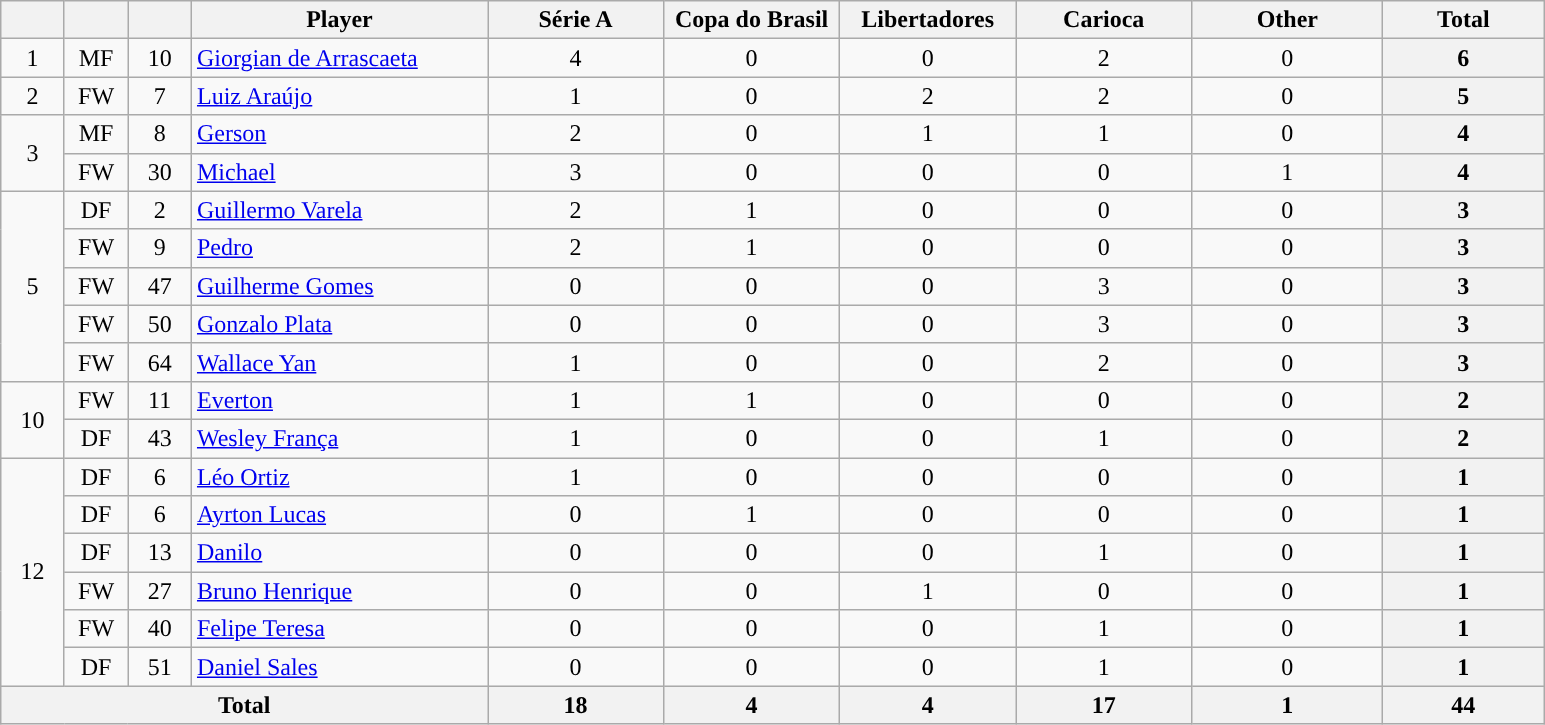<table class="wikitable sortable" style="text-align:center;">
<tr>
<th style=width:35px;"></th>
<th style=width:35px;"></th>
<th style=width:35px;"></th>
<th style=width:190px;">Player</th>
<th style=width:110px;">Série A</th>
<th style=width:110px;">Copa do Brasil</th>
<th style=width:110px;">Libertadores</th>
<th style=width:110px;">Carioca</th>
<th style="width:120px;">Other</th>
<th style=width:100px;">Total</th>
</tr>
<tr>
<td rowspan="1">1</td>
<td>MF</td>
<td>10</td>
<td style="text-align:left;"> <a href='#'>Giorgian de Arrascaeta</a></td>
<td>4</td>
<td>0</td>
<td>0</td>
<td>2</td>
<td>0</td>
<th>6</th>
</tr>
<tr>
<td rowspan="1">2</td>
<td>FW</td>
<td>7</td>
<td style="text-align:left;"> <a href='#'>Luiz Araújo</a></td>
<td>1</td>
<td>0</td>
<td>2</td>
<td>2</td>
<td>0</td>
<th>5</th>
</tr>
<tr>
<td rowspan="2">3</td>
<td>MF</td>
<td>8</td>
<td style="text-align:left;"> <a href='#'>Gerson</a></td>
<td>2</td>
<td>0</td>
<td>1</td>
<td>1</td>
<td>0</td>
<th>4</th>
</tr>
<tr>
<td>FW</td>
<td>30</td>
<td style="text-align:left;"> <a href='#'>Michael</a></td>
<td>3</td>
<td>0</td>
<td>0</td>
<td>0</td>
<td>1</td>
<th>4</th>
</tr>
<tr>
<td rowspan="5">5</td>
<td>DF</td>
<td>2</td>
<td style="text-align:left;"> <a href='#'>Guillermo Varela</a></td>
<td>2</td>
<td>1</td>
<td>0</td>
<td>0</td>
<td>0</td>
<th>3</th>
</tr>
<tr>
<td>FW</td>
<td>9</td>
<td style="text-align:left;"> <a href='#'>Pedro</a></td>
<td>2</td>
<td>1</td>
<td>0</td>
<td>0</td>
<td>0</td>
<th>3</th>
</tr>
<tr>
<td>FW</td>
<td>47</td>
<td style="text-align:left;"> <a href='#'>Guilherme Gomes</a></td>
<td>0</td>
<td>0</td>
<td>0</td>
<td>3</td>
<td>0</td>
<th>3</th>
</tr>
<tr>
<td>FW</td>
<td>50</td>
<td style="text-align:left;"> <a href='#'>Gonzalo Plata</a></td>
<td>0</td>
<td>0</td>
<td>0</td>
<td>3</td>
<td>0</td>
<th>3</th>
</tr>
<tr>
<td>FW</td>
<td>64</td>
<td style="text-align:left;"> <a href='#'>Wallace Yan</a></td>
<td>1</td>
<td>0</td>
<td>0</td>
<td>2</td>
<td>0</td>
<th>3</th>
</tr>
<tr>
<td rowspan="2">10</td>
<td>FW</td>
<td>11</td>
<td style="text-align:left;"> <a href='#'>Everton</a></td>
<td>1</td>
<td>1</td>
<td>0</td>
<td>0</td>
<td>0</td>
<th>2</th>
</tr>
<tr>
<td>DF</td>
<td>43</td>
<td style="text-align:left;"> <a href='#'>Wesley França</a></td>
<td>1</td>
<td>0</td>
<td>0</td>
<td>1</td>
<td>0</td>
<th>2</th>
</tr>
<tr>
<td rowspan="6">12</td>
<td>DF</td>
<td>6</td>
<td style="text-align:left;"> <a href='#'>Léo Ortiz</a></td>
<td>1</td>
<td>0</td>
<td>0</td>
<td>0</td>
<td>0</td>
<th>1</th>
</tr>
<tr>
<td>DF</td>
<td>6</td>
<td style="text-align:left;"> <a href='#'>Ayrton Lucas</a></td>
<td>0</td>
<td>1</td>
<td>0</td>
<td>0</td>
<td>0</td>
<th>1</th>
</tr>
<tr>
<td>DF</td>
<td>13</td>
<td style="text-align:left;"> <a href='#'>Danilo</a></td>
<td>0</td>
<td>0</td>
<td>0</td>
<td>1</td>
<td>0</td>
<th>1</th>
</tr>
<tr>
<td>FW</td>
<td>27</td>
<td style="text-align:left;"> <a href='#'>Bruno Henrique</a></td>
<td>0</td>
<td>0</td>
<td>1</td>
<td>0</td>
<td>0</td>
<th>1</th>
</tr>
<tr>
<td>FW</td>
<td>40</td>
<td style="text-align:left;"> <a href='#'>Felipe Teresa</a></td>
<td>0</td>
<td>0</td>
<td>0</td>
<td>1</td>
<td>0</td>
<th>1</th>
</tr>
<tr>
<td>DF</td>
<td>51</td>
<td style="text-align:left;"> <a href='#'>Daniel Sales</a></td>
<td>0</td>
<td>0</td>
<td>0</td>
<td>1</td>
<td>0</td>
<th>1</th>
</tr>
<tr>
<th colspan="4">Total</th>
<th>18</th>
<th>4</th>
<th>4</th>
<th>17</th>
<th>1</th>
<th>44</th>
</tr>
</table>
